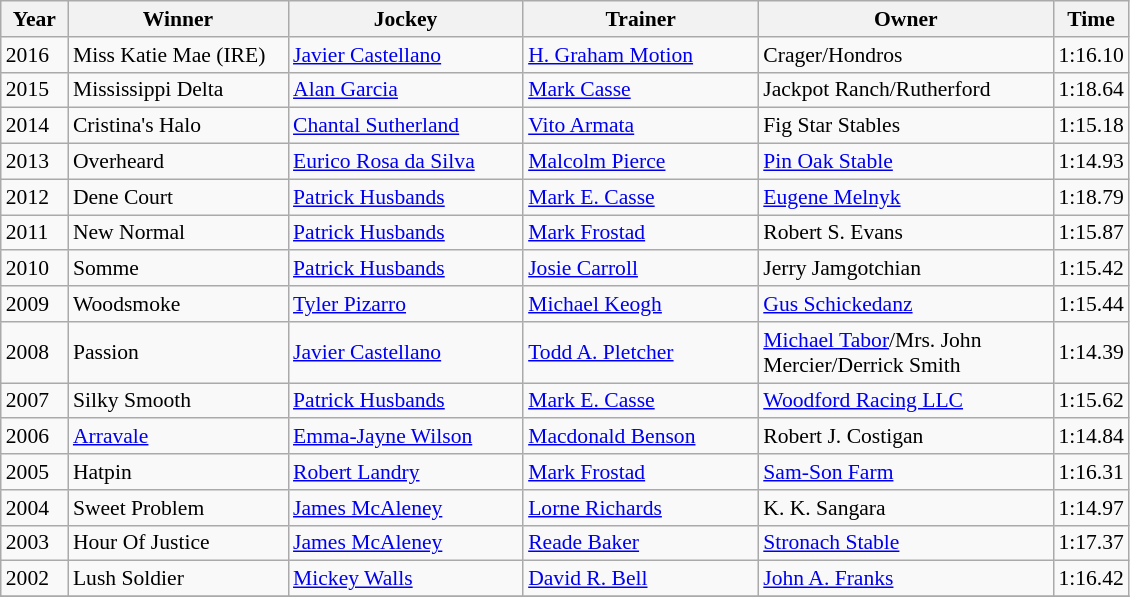<table class="wikitable sortable" style="font-size:90%">
<tr>
<th style="width:38px">Year<br></th>
<th style="width:140px">Winner<br></th>
<th style="width:150px">Jockey<br></th>
<th style="width:150px">Trainer<br></th>
<th style="width:190px">Owner<br></th>
<th>Time<br></th>
</tr>
<tr>
<td>2016</td>
<td>Miss Katie Mae (IRE)</td>
<td><a href='#'>Javier Castellano</a></td>
<td><a href='#'>H. Graham Motion</a></td>
<td>Crager/Hondros</td>
<td>1:16.10</td>
</tr>
<tr>
<td>2015</td>
<td>Mississippi Delta</td>
<td><a href='#'>Alan Garcia</a></td>
<td><a href='#'>Mark Casse</a></td>
<td>Jackpot Ranch/Rutherford</td>
<td>1:18.64</td>
</tr>
<tr>
<td>2014</td>
<td>Cristina's Halo</td>
<td><a href='#'>Chantal Sutherland</a></td>
<td><a href='#'>Vito Armata</a></td>
<td>Fig Star Stables</td>
<td>1:15.18</td>
</tr>
<tr>
<td>2013</td>
<td>Overheard</td>
<td><a href='#'>Eurico Rosa da Silva</a></td>
<td><a href='#'>Malcolm Pierce</a></td>
<td><a href='#'>Pin Oak Stable</a></td>
<td>1:14.93</td>
</tr>
<tr>
<td>2012</td>
<td>Dene Court</td>
<td><a href='#'>Patrick Husbands</a></td>
<td><a href='#'>Mark E. Casse</a></td>
<td><a href='#'>Eugene Melnyk</a></td>
<td>1:18.79</td>
</tr>
<tr>
<td>2011</td>
<td>New Normal</td>
<td><a href='#'>Patrick Husbands</a></td>
<td><a href='#'>Mark Frostad</a></td>
<td>Robert S. Evans</td>
<td>1:15.87</td>
</tr>
<tr>
<td>2010</td>
<td>Somme</td>
<td><a href='#'>Patrick Husbands</a></td>
<td><a href='#'>Josie Carroll</a></td>
<td>Jerry Jamgotchian</td>
<td>1:15.42</td>
</tr>
<tr>
<td>2009</td>
<td>Woodsmoke</td>
<td><a href='#'>Tyler Pizarro</a></td>
<td><a href='#'>Michael Keogh</a></td>
<td><a href='#'>Gus Schickedanz</a></td>
<td>1:15.44</td>
</tr>
<tr>
<td>2008</td>
<td>Passion</td>
<td><a href='#'>Javier Castellano</a></td>
<td><a href='#'>Todd A. Pletcher</a></td>
<td><a href='#'>Michael Tabor</a>/Mrs. John Mercier/Derrick Smith</td>
<td>1:14.39</td>
</tr>
<tr>
<td>2007</td>
<td>Silky Smooth</td>
<td><a href='#'>Patrick Husbands</a></td>
<td><a href='#'>Mark E. Casse</a></td>
<td><a href='#'>Woodford Racing LLC</a></td>
<td>1:15.62</td>
</tr>
<tr>
<td>2006</td>
<td><a href='#'>Arravale</a></td>
<td><a href='#'>Emma-Jayne Wilson</a></td>
<td><a href='#'>Macdonald Benson</a></td>
<td>Robert J. Costigan</td>
<td>1:14.84</td>
</tr>
<tr>
<td>2005</td>
<td>Hatpin</td>
<td><a href='#'>Robert Landry</a></td>
<td><a href='#'>Mark Frostad</a></td>
<td><a href='#'>Sam-Son Farm</a></td>
<td>1:16.31</td>
</tr>
<tr>
<td>2004</td>
<td>Sweet Problem</td>
<td><a href='#'>James McAleney</a></td>
<td><a href='#'>Lorne Richards</a></td>
<td>K. K. Sangara</td>
<td>1:14.97</td>
</tr>
<tr>
<td>2003</td>
<td>Hour Of Justice</td>
<td><a href='#'>James McAleney</a></td>
<td><a href='#'>Reade Baker</a></td>
<td><a href='#'>Stronach Stable</a></td>
<td>1:17.37</td>
</tr>
<tr>
<td>2002</td>
<td>Lush Soldier</td>
<td><a href='#'>Mickey Walls</a></td>
<td><a href='#'>David R. Bell</a></td>
<td><a href='#'>John A. Franks</a></td>
<td>1:16.42</td>
</tr>
<tr>
</tr>
</table>
